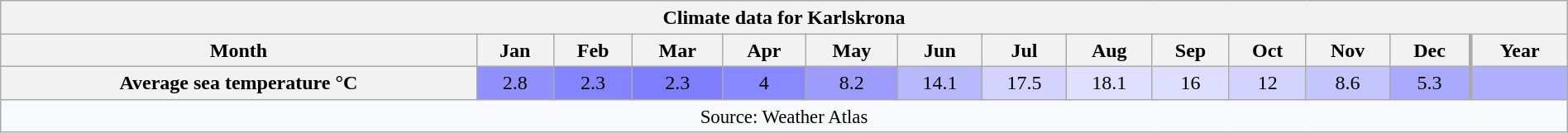<table style="width:100%;text-align:center;line-height:1.2em;margin-left:auto;margin-right:auto" class="wikitable mw-collapsible">
<tr>
<th Colspan=14>Climate data for Karlskrona</th>
</tr>
<tr>
<th>Month</th>
<th>Jan</th>
<th>Feb</th>
<th>Mar</th>
<th>Apr</th>
<th>May</th>
<th>Jun</th>
<th>Jul</th>
<th>Aug</th>
<th>Sep</th>
<th>Oct</th>
<th>Nov</th>
<th>Dec</th>
<th style="border-left-width:medium">Year</th>
</tr>
<tr>
<th>Average sea temperature °C</th>
<td style="background:#9090FF;color:#000000;">2.8<br></td>
<td style="background:#8484FF;color:#000000;">2.3<br></td>
<td style="background:#7E7EFF;color:#000000;">2.3<br></td>
<td style="background:#8888FF;color:#000000;">4<br></td>
<td style="background:#9C9CFF;color:#000000;">8.2<br></td>
<td style="background:#B8B8FF;color:#000000;">14.1<br></td>
<td style="background:#D3D3FF;color:#000000;">17.5<br></td>
<td style="background:#DFDFFF;color:#000000;">18.1<br></td>
<td style="background:#DEDEFF;color:#000000;">16<br></td>
<td style="background:#D3D3FF;color:#000000;">12<br></td>
<td style="background:#C4C4FF;color:#000000;">8.6<br></td>
<td style="background:#A9A9FF;color:#000000;">5.3<br></td>
<td style="background:#B0B0FF;color:#000000;border-left-width:medium"><br></td>
</tr>
<tr>
<th Colspan=14 style="background:#f8f9fa;font-weight:normal;font-size:95%;">Source: Weather Atlas</th>
</tr>
</table>
